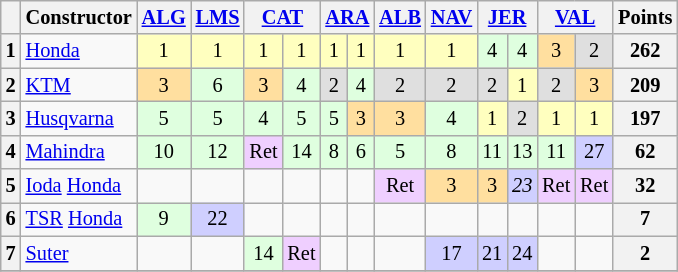<table class="wikitable" style="font-size:85%; text-align:center;">
<tr>
<th></th>
<th>Constructor</th>
<th><a href='#'>ALG</a><br></th>
<th><a href='#'>LMS</a><br></th>
<th colspan=2><a href='#'>CAT</a><br></th>
<th colspan=2><a href='#'>ARA</a><br></th>
<th><a href='#'>ALB</a><br></th>
<th><a href='#'>NAV</a><br></th>
<th colspan=2><a href='#'>JER</a><br></th>
<th colspan=2><a href='#'>VAL</a><br></th>
<th>Points</th>
</tr>
<tr>
<th>1</th>
<td align=left> <a href='#'>Honda</a></td>
<td style="background:#ffffbf;">1</td>
<td style="background:#ffffbf;">1</td>
<td style="background:#ffffbf;">1</td>
<td style="background:#ffffbf;">1</td>
<td style="background:#ffffbf;">1</td>
<td style="background:#ffffbf;">1</td>
<td style="background:#ffffbf;">1</td>
<td style="background:#ffffbf;">1</td>
<td style="background:#dfffdf;">4</td>
<td style="background:#dfffdf;">4</td>
<td style="background:#ffdf9f;">3</td>
<td style="background:#dfdfdf;">2</td>
<th>262</th>
</tr>
<tr>
<th>2</th>
<td align=left> <a href='#'>KTM</a></td>
<td style="background:#ffdf9f;">3</td>
<td style="background:#dfffdf;">6</td>
<td style="background:#ffdf9f;">3</td>
<td style="background:#dfffdf;">4</td>
<td style="background:#dfdfdf;">2</td>
<td style="background:#dfffdf;">4</td>
<td style="background:#dfdfdf;">2</td>
<td style="background:#dfdfdf;">2</td>
<td style="background:#dfdfdf;">2</td>
<td style="background:#ffffbf;">1</td>
<td style="background:#dfdfdf;">2</td>
<td style="background:#ffdf9f;">3</td>
<th>209</th>
</tr>
<tr>
<th>3</th>
<td align=left> <a href='#'>Husqvarna</a></td>
<td style="background:#dfffdf;">5</td>
<td style="background:#dfffdf;">5</td>
<td style="background:#dfffdf;">4</td>
<td style="background:#dfffdf;">5</td>
<td style="background:#dfffdf;">5</td>
<td style="background:#ffdf9f;">3</td>
<td style="background:#ffdf9f;">3</td>
<td style="background:#dfffdf;">4</td>
<td style="background:#ffffbf;">1</td>
<td style="background:#dfdfdf;">2</td>
<td style="background:#ffffbf;">1</td>
<td style="background:#ffffbf;">1</td>
<th>197</th>
</tr>
<tr>
<th>4</th>
<td align=left> <a href='#'>Mahindra</a></td>
<td style="background:#dfffdf;">10</td>
<td style="background:#dfffdf;">12</td>
<td style="background:#efcfff;">Ret</td>
<td style="background:#dfffdf;">14</td>
<td style="background:#dfffdf;">8</td>
<td style="background:#dfffdf;">6</td>
<td style="background:#dfffdf;">5</td>
<td style="background:#dfffdf;">8</td>
<td style="background:#dfffdf;">11</td>
<td style="background:#dfffdf;">13</td>
<td style="background:#dfffdf;">11</td>
<td style="background:#cfcfff;">27</td>
<th>62</th>
</tr>
<tr>
<th>5</th>
<td align=left> <a href='#'>Ioda</a> <a href='#'>Honda</a></td>
<td></td>
<td></td>
<td></td>
<td></td>
<td></td>
<td></td>
<td style="background:#EFCFFF;">Ret</td>
<td style="background:#FFDF9F;">3</td>
<td style="background:#FFDF9F;">3</td>
<td style="background:#CFCFFF;"><em>23</em></td>
<td style="background:#EFCFFF;">Ret</td>
<td style="background:#EFCFFF;">Ret</td>
<th>32</th>
</tr>
<tr>
<th>6</th>
<td align=left> <a href='#'>TSR</a> <a href='#'>Honda</a></td>
<td style="background:#dfffdf;">9</td>
<td style="background:#cfcfff;">22</td>
<td></td>
<td></td>
<td></td>
<td></td>
<td></td>
<td></td>
<td></td>
<td></td>
<td></td>
<td></td>
<th>7</th>
</tr>
<tr>
<th>7</th>
<td align=left> <a href='#'>Suter</a></td>
<td></td>
<td></td>
<td style="background:#DFFFDF;">14</td>
<td style="background:#EFCFFF;">Ret</td>
<td></td>
<td></td>
<td></td>
<td style="background:#CFCFFF;">17</td>
<td style="background:#CFCFFF;">21</td>
<td style="background:#CFCFFF;">24</td>
<td></td>
<td></td>
<th>2</th>
</tr>
<tr>
</tr>
</table>
